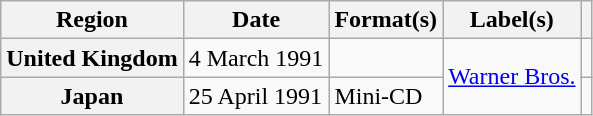<table class="wikitable plainrowheaders">
<tr>
<th scope="col">Region</th>
<th scope="col">Date</th>
<th scope="col">Format(s)</th>
<th scope="col">Label(s)</th>
<th scope="col"></th>
</tr>
<tr>
<th scope="row">United Kingdom</th>
<td>4 March 1991</td>
<td></td>
<td rowspan="2"><a href='#'>Warner Bros.</a></td>
<td></td>
</tr>
<tr>
<th scope="row">Japan</th>
<td>25 April 1991</td>
<td>Mini-CD</td>
<td></td>
</tr>
</table>
